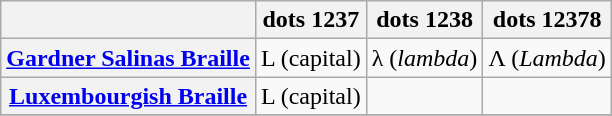<table class="wikitable">
<tr>
<th></th>
<th>dots 1237</th>
<th>dots 1238</th>
<th>dots 12378</th>
</tr>
<tr>
<th align=left><a href='#'>Gardner Salinas Braille</a></th>
<td>L (capital)</td>
<td>λ (<em>lambda</em>)</td>
<td>Λ (<em>Lambda</em>)</td>
</tr>
<tr>
<th align=left><a href='#'>Luxembourgish Braille</a></th>
<td>L (capital)</td>
<td></td>
<td></td>
</tr>
<tr>
</tr>
</table>
